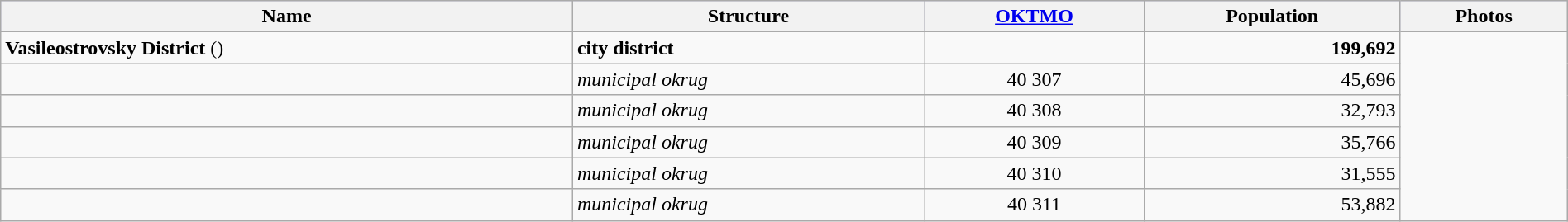<table width=100% class="wikitable">
<tr bgcolor="#CCCCFF" align="left">
<th>Name</th>
<th>Structure</th>
<th><a href='#'>OKTMO</a></th>
<th>Population</th>
<th>Photos</th>
</tr>
<tr valign="top">
<td><strong>Vasileostrovsky District</strong> ()</td>
<td align="left"><strong>city district</strong></td>
<td></td>
<td align="right"><strong>199,692</strong></td>
<td rowspan="8"></td>
</tr>
<tr>
<td><br></td>
<td align="left"><em>municipal okrug</em></td>
<td align="center">40 307</td>
<td align="right">45,696</td>
</tr>
<tr>
<td><br></td>
<td align="left"><em>municipal okrug</em></td>
<td align="center">40 308</td>
<td align="right">32,793</td>
</tr>
<tr>
<td><br></td>
<td align="left"><em>municipal okrug</em></td>
<td align="center">40 309</td>
<td align="right">35,766</td>
</tr>
<tr>
<td><br></td>
<td align="left"><em>municipal okrug</em></td>
<td align="center">40 310</td>
<td align="right">31,555</td>
</tr>
<tr>
<td><br></td>
<td align="left"><em>municipal okrug</em></td>
<td align="center">40 311</td>
<td align="right">53,882</td>
</tr>
</table>
